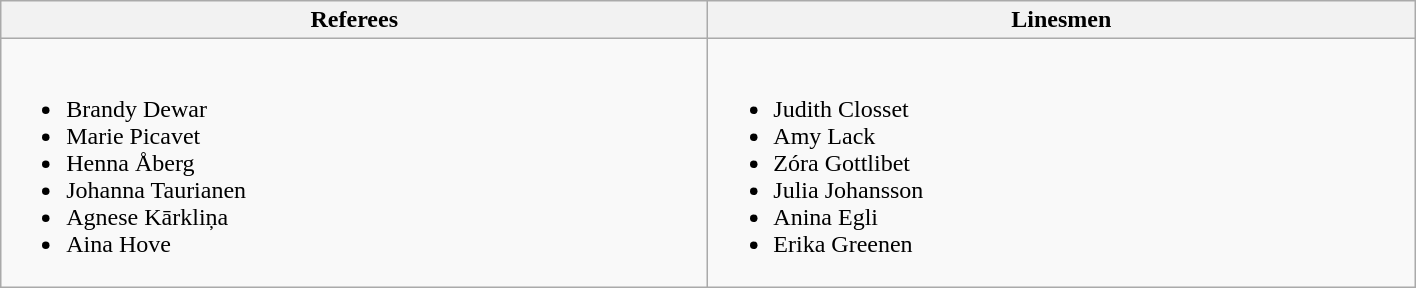<table class="wikitable">
<tr>
<th>Referees</th>
<th>Linesmen</th>
</tr>
<tr style="vertical-align:top">
<td style="width:29em"><br><ul><li> Brandy Dewar</li><li> Marie Picavet</li><li> Henna Åberg</li><li> Johanna Taurianen</li><li> Agnese Kārkliņa</li><li> Aina Hove</li></ul></td>
<td style="width:29em"><br><ul><li> Judith Closset</li><li> Amy Lack</li><li> Zóra Gottlibet</li><li> Julia Johansson</li><li> Anina Egli</li><li> Erika Greenen</li></ul></td>
</tr>
</table>
